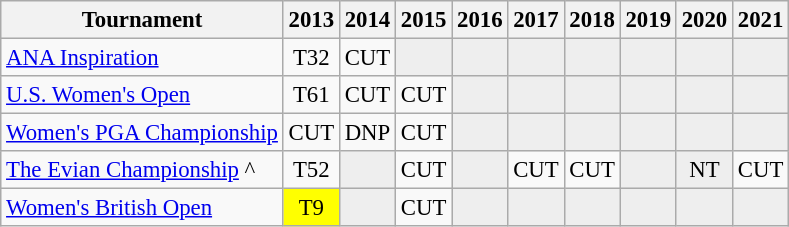<table class="wikitable" style="font-size:95%;text-align:center;">
<tr>
<th>Tournament</th>
<th>2013</th>
<th>2014</th>
<th>2015</th>
<th>2016</th>
<th>2017</th>
<th>2018</th>
<th>2019</th>
<th>2020</th>
<th>2021</th>
</tr>
<tr>
<td align=left><a href='#'>ANA Inspiration</a></td>
<td>T32</td>
<td>CUT</td>
<td style="background:#eeeeee;"></td>
<td style="background:#eeeeee;"></td>
<td style="background:#eeeeee;"></td>
<td style="background:#eeeeee;"></td>
<td style="background:#eeeeee;"></td>
<td style="background:#eeeeee;"></td>
<td style="background:#eeeeee;"></td>
</tr>
<tr>
<td align=left><a href='#'>U.S. Women's Open</a></td>
<td>T61</td>
<td>CUT</td>
<td>CUT</td>
<td style="background:#eeeeee;"></td>
<td style="background:#eeeeee;"></td>
<td style="background:#eeeeee;"></td>
<td style="background:#eeeeee;"></td>
<td style="background:#eeeeee;"></td>
<td style="background:#eeeeee;"></td>
</tr>
<tr>
<td align=left><a href='#'>Women's PGA Championship</a></td>
<td>CUT</td>
<td>DNP</td>
<td>CUT</td>
<td style="background:#eeeeee;"></td>
<td style="background:#eeeeee;"></td>
<td style="background:#eeeeee;"></td>
<td style="background:#eeeeee;"></td>
<td style="background:#eeeeee;"></td>
<td style="background:#eeeeee;"></td>
</tr>
<tr>
<td align=left><a href='#'>The Evian Championship</a> ^</td>
<td>T52</td>
<td style="background:#eeeeee;"></td>
<td>CUT</td>
<td style="background:#eeeeee;"></td>
<td>CUT</td>
<td>CUT</td>
<td style="background:#eeeeee;"></td>
<td style="background:#eeeeee;">NT</td>
<td>CUT</td>
</tr>
<tr>
<td align=left><a href='#'>Women's British Open</a></td>
<td style="background:yellow;">T9</td>
<td style="background:#eeeeee;"></td>
<td>CUT</td>
<td style="background:#eeeeee;"></td>
<td style="background:#eeeeee;"></td>
<td style="background:#eeeeee;"></td>
<td style="background:#eeeeee;"></td>
<td style="background:#eeeeee;"></td>
<td style="background:#eeeeee;"></td>
</tr>
</table>
